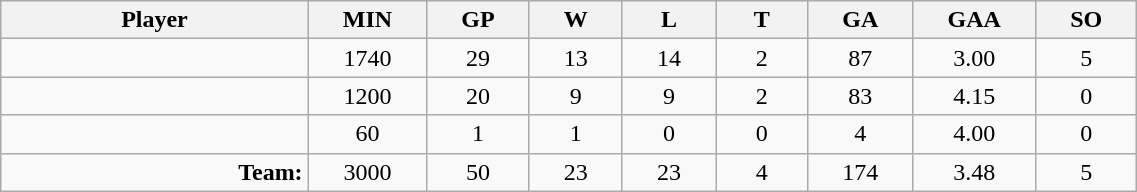<table class="wikitable sortable" width="60%">
<tr>
<th bgcolor="#DDDDFF" width="10%">Player</th>
<th width="3%" bgcolor="#DDDDFF" title="Minutes played">MIN</th>
<th width="3%" bgcolor="#DDDDFF" title="Games played in">GP</th>
<th width="3%" bgcolor="#DDDDFF" title="Wins">W</th>
<th width="3%" bgcolor="#DDDDFF"title="Losses">L</th>
<th width="3%" bgcolor="#DDDDFF" title="Ties">T</th>
<th width="3%" bgcolor="#DDDDFF" title="Goals against">GA</th>
<th width="3%" bgcolor="#DDDDFF" title="Goals against average">GAA</th>
<th width="3%" bgcolor="#DDDDFF"title="Shut-outs">SO</th>
</tr>
<tr align="center">
<td align="right"></td>
<td>1740</td>
<td>29</td>
<td>13</td>
<td>14</td>
<td>2</td>
<td>87</td>
<td>3.00</td>
<td>5</td>
</tr>
<tr align="center">
<td align="right"></td>
<td>1200</td>
<td>20</td>
<td>9</td>
<td>9</td>
<td>2</td>
<td>83</td>
<td>4.15</td>
<td>0</td>
</tr>
<tr align="center">
<td align="right"></td>
<td>60</td>
<td>1</td>
<td>1</td>
<td>0</td>
<td>0</td>
<td>4</td>
<td>4.00</td>
<td>0</td>
</tr>
<tr align="center">
<td align="right"><strong>Team:</strong></td>
<td>3000</td>
<td>50</td>
<td>23</td>
<td>23</td>
<td>4</td>
<td>174</td>
<td>3.48</td>
<td>5</td>
</tr>
</table>
